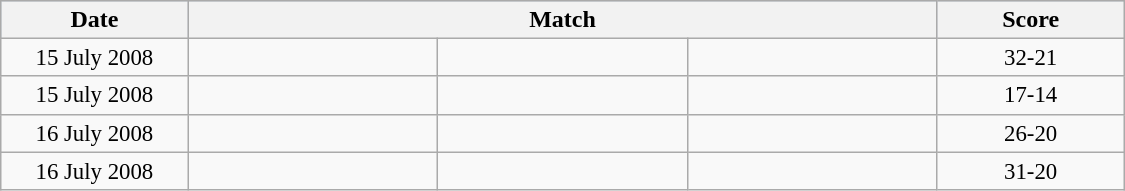<table width=750 class="wikitable">
<tr bgcolor="lightsteelblue">
<th width=15%>Date</th>
<th width=60% colspan=3>Match</th>
<th width=15%>Score</th>
</tr>
<tr style=font-size:95%>
<td align=center>15 July 2008</td>
<td align=center></td>
<td></td>
<td></td>
<td align=center>32-21</td>
</tr>
<tr style=font-size:95%>
<td align=center>15 July 2008</td>
<td align=center></td>
<td></td>
<td></td>
<td align=center>17-14</td>
</tr>
<tr style=font-size:95%>
<td align=center>16 July 2008</td>
<td align=center></td>
<td></td>
<td></td>
<td align=center>26-20</td>
</tr>
<tr style=font-size:95%>
<td align=center>16 July 2008</td>
<td align=center></td>
<td></td>
<td></td>
<td align=center>31-20</td>
</tr>
</table>
